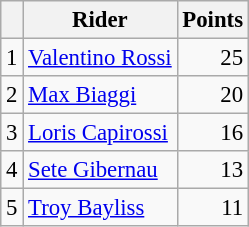<table class="wikitable" style="font-size: 95%;">
<tr>
<th></th>
<th>Rider</th>
<th>Points</th>
</tr>
<tr>
<td align=center>1</td>
<td> <a href='#'>Valentino Rossi</a></td>
<td align=right>25</td>
</tr>
<tr>
<td align=center>2</td>
<td> <a href='#'>Max Biaggi</a></td>
<td align=right>20</td>
</tr>
<tr>
<td align=center>3</td>
<td> <a href='#'>Loris Capirossi</a></td>
<td align=right>16</td>
</tr>
<tr>
<td align=center>4</td>
<td> <a href='#'>Sete Gibernau</a></td>
<td align=right>13</td>
</tr>
<tr>
<td align=center>5</td>
<td> <a href='#'>Troy Bayliss</a></td>
<td align=right>11</td>
</tr>
</table>
